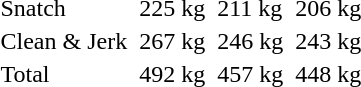<table>
<tr>
<td>Snatch</td>
<td></td>
<td>225 kg</td>
<td></td>
<td>211 kg</td>
<td></td>
<td>206 kg</td>
</tr>
<tr>
<td>Clean & Jerk</td>
<td></td>
<td>267 kg</td>
<td></td>
<td>246 kg</td>
<td></td>
<td>243 kg</td>
</tr>
<tr>
<td>Total</td>
<td></td>
<td>492 kg</td>
<td></td>
<td>457 kg</td>
<td></td>
<td>448 kg</td>
</tr>
</table>
